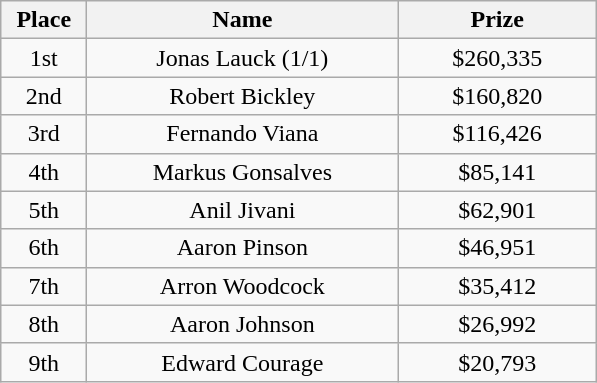<table class="wikitable">
<tr>
<th width="50">Place</th>
<th width="200">Name</th>
<th width="125">Prize</th>
</tr>
<tr>
<td align = "center">1st</td>
<td align = "center">Jonas Lauck (1/1)</td>
<td align = "center">$260,335</td>
</tr>
<tr>
<td align = "center">2nd</td>
<td align = "center">Robert Bickley</td>
<td align = "center">$160,820</td>
</tr>
<tr>
<td align = "center">3rd</td>
<td align = "center">Fernando Viana</td>
<td align = "center">$116,426</td>
</tr>
<tr>
<td align = "center">4th</td>
<td align = "center">Markus Gonsalves</td>
<td align = "center">$85,141</td>
</tr>
<tr>
<td align = "center">5th</td>
<td align = "center">Anil Jivani</td>
<td align = "center">$62,901</td>
</tr>
<tr>
<td align = "center">6th</td>
<td align = "center">Aaron Pinson</td>
<td align = "center">$46,951</td>
</tr>
<tr>
<td align = "center">7th</td>
<td align = "center">Arron Woodcock</td>
<td align = "center">$35,412</td>
</tr>
<tr>
<td align = "center">8th</td>
<td align = "center">Aaron Johnson</td>
<td align = "center">$26,992</td>
</tr>
<tr>
<td align = "center">9th</td>
<td align = "center">Edward Courage</td>
<td align = "center">$20,793</td>
</tr>
</table>
